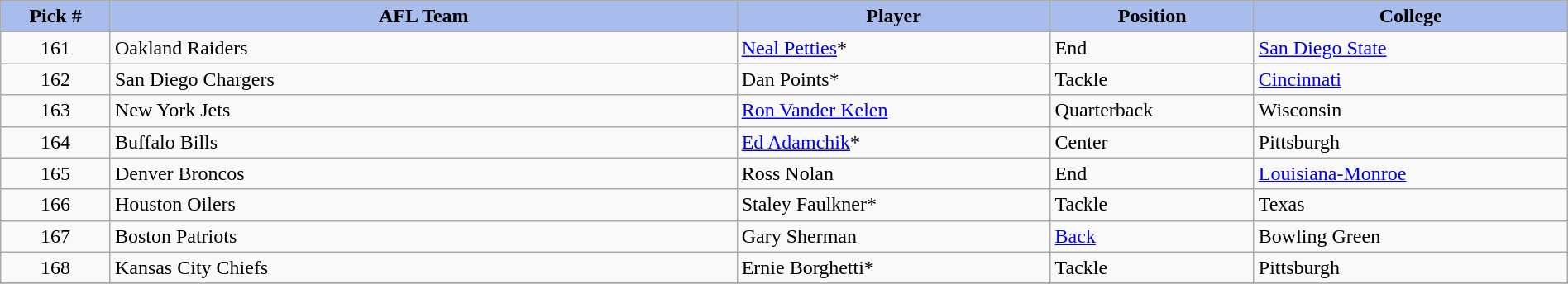<table class="wikitable sortable sortable" style="width: 100%">
<tr>
<th style="background:#A8BDEC;" width=7%>Pick #</th>
<th width=40% style="background:#A8BDEC;">AFL Team</th>
<th width=20% style="background:#A8BDEC;">Player</th>
<th width=13% style="background:#A8BDEC;">Position</th>
<th style="background:#A8BDEC;">College</th>
</tr>
<tr>
<td align=center>161</td>
<td>Oakland Raiders</td>
<td><a href='#'>Neal Petties</a>*</td>
<td>End</td>
<td><a href='#'>San Diego State</a></td>
</tr>
<tr>
<td align=center>162</td>
<td>San Diego Chargers</td>
<td>Dan Points*</td>
<td>Tackle</td>
<td><a href='#'>Cincinnati</a></td>
</tr>
<tr>
<td align=center>163</td>
<td>New York Jets</td>
<td><a href='#'>Ron Vander Kelen</a></td>
<td>Quarterback</td>
<td>Wisconsin</td>
</tr>
<tr>
<td align=center>164</td>
<td>Buffalo Bills</td>
<td><a href='#'>Ed Adamchik</a>*</td>
<td>Center</td>
<td>Pittsburgh</td>
</tr>
<tr>
<td align=center>165</td>
<td>Denver Broncos</td>
<td>Ross Nolan</td>
<td>End</td>
<td><a href='#'>Louisiana-Monroe</a></td>
</tr>
<tr>
<td align=center>166</td>
<td>Houston Oilers</td>
<td>Staley Faulkner*</td>
<td>Tackle</td>
<td>Texas</td>
</tr>
<tr>
<td align=center>167</td>
<td>Boston Patriots</td>
<td>Gary Sherman</td>
<td><a href='#'>Back</a></td>
<td>Bowling Green</td>
</tr>
<tr>
<td align=center>168</td>
<td>Kansas City Chiefs</td>
<td>Ernie Borghetti*</td>
<td>Tackle</td>
<td>Pittsburgh</td>
</tr>
<tr>
</tr>
</table>
